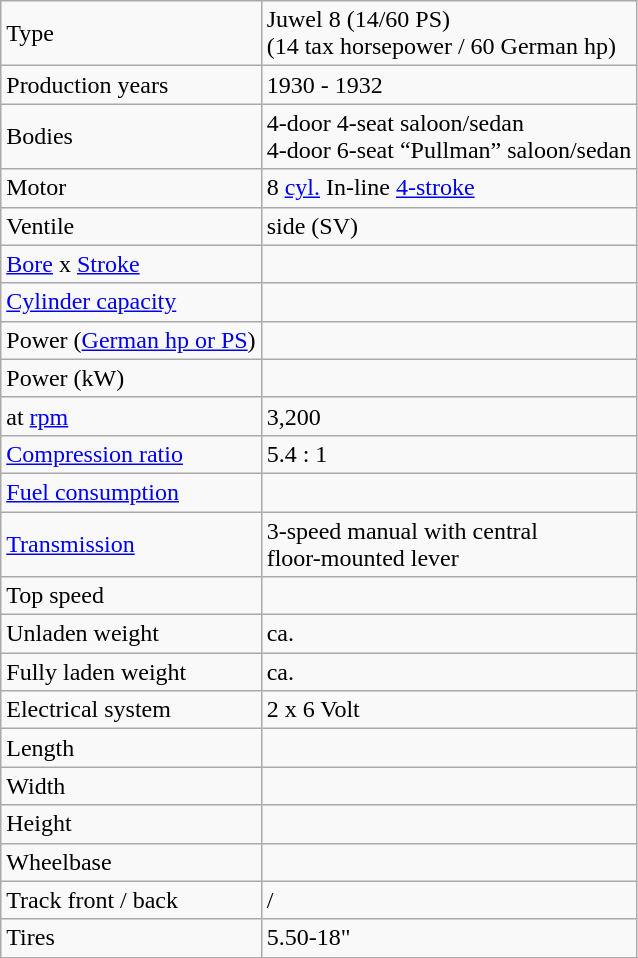<table class="wikitable">
<tr>
<td>Type</td>
<td>Juwel 8 (14/60 PS)<br>(14 tax horsepower / 60 German hp)</td>
</tr>
<tr>
<td>Production years</td>
<td>1930 - 1932</td>
</tr>
<tr>
<td>Bodies</td>
<td>4-door 4-seat saloon/sedan<br>4-door 6-seat “Pullman” saloon/sedan</td>
</tr>
<tr>
<td>Motor</td>
<td>8 <a href='#'>cyl.</a> In-line <a href='#'>4-stroke</a></td>
</tr>
<tr>
<td>Ventile</td>
<td>side (SV)</td>
</tr>
<tr>
<td><a href='#'>Bore</a> x <a href='#'>Stroke</a></td>
<td></td>
</tr>
<tr>
<td><a href='#'>Cylinder capacity</a></td>
<td></td>
</tr>
<tr>
<td>Power (<a href='#'>German hp or PS</a>)</td>
<td></td>
</tr>
<tr>
<td>Power (kW)</td>
<td></td>
</tr>
<tr>
<td>at <a href='#'>rpm</a></td>
<td>3,200</td>
</tr>
<tr>
<td><a href='#'>Compression ratio</a></td>
<td>5.4 : 1</td>
</tr>
<tr>
<td><a href='#'>Fuel consumption</a></td>
<td></td>
</tr>
<tr>
<td><a href='#'>Transmission</a></td>
<td>3-speed manual with central <br>floor-mounted lever</td>
</tr>
<tr>
<td>Top speed</td>
<td></td>
</tr>
<tr>
<td>Unladen weight</td>
<td>ca. </td>
</tr>
<tr>
<td>Fully laden weight</td>
<td>ca. </td>
</tr>
<tr>
<td>Electrical system</td>
<td>2 x 6 Volt</td>
</tr>
<tr>
<td>Length</td>
<td></td>
</tr>
<tr>
<td>Width</td>
<td></td>
</tr>
<tr>
<td>Height</td>
<td></td>
</tr>
<tr>
<td>Wheelbase</td>
<td></td>
</tr>
<tr>
<td>Track front / back</td>
<td> / </td>
</tr>
<tr>
<td>Tires</td>
<td>5.50-18"</td>
</tr>
</table>
